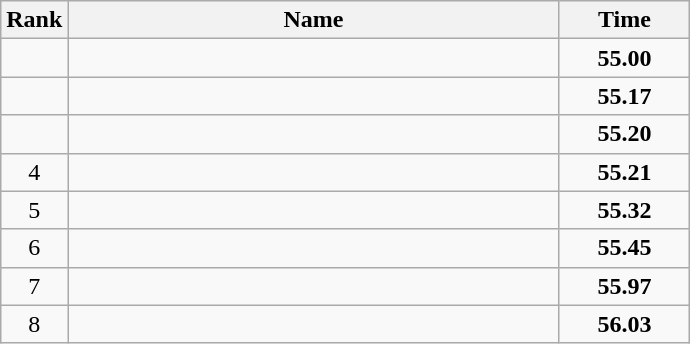<table class="wikitable">
<tr>
<th>Rank</th>
<th align="center" style="width: 20em">Name</th>
<th align="center" style="width: 5em">Time</th>
</tr>
<tr>
<td align="center"></td>
<td></td>
<td align="center"><strong>55.00</strong></td>
</tr>
<tr>
<td align="center"></td>
<td></td>
<td align="center"><strong>55.17</strong></td>
</tr>
<tr>
<td align="center"></td>
<td></td>
<td align="center"><strong>55.20</strong></td>
</tr>
<tr>
<td align="center">4</td>
<td></td>
<td align="center"><strong>55.21</strong></td>
</tr>
<tr>
<td align="center">5</td>
<td></td>
<td align="center"><strong>55.32</strong></td>
</tr>
<tr>
<td align="center">6</td>
<td></td>
<td align="center"><strong>55.45</strong></td>
</tr>
<tr>
<td align="center">7</td>
<td></td>
<td align="center"><strong>55.97</strong></td>
</tr>
<tr>
<td align="center">8</td>
<td></td>
<td align="center"><strong>56.03</strong></td>
</tr>
</table>
